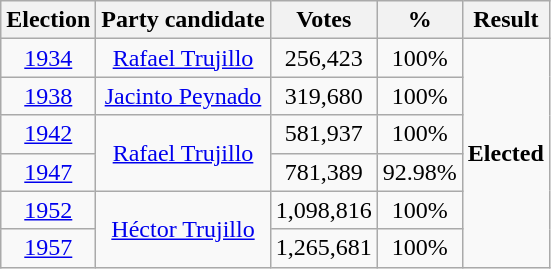<table class=wikitable style=text-align:center>
<tr>
<th>Election</th>
<th>Party candidate</th>
<th>Votes</th>
<th>%</th>
<th>Result</th>
</tr>
<tr>
<td><a href='#'>1934</a></td>
<td><a href='#'>Rafael Trujillo</a></td>
<td>256,423</td>
<td>100%</td>
<td rowspan="6"><strong>Elected</strong> </td>
</tr>
<tr>
<td><a href='#'>1938</a></td>
<td><a href='#'>Jacinto Peynado</a></td>
<td>319,680</td>
<td>100%</td>
</tr>
<tr>
<td><a href='#'>1942</a></td>
<td rowspan=2><a href='#'>Rafael Trujillo</a></td>
<td>581,937</td>
<td>100%</td>
</tr>
<tr>
<td><a href='#'>1947</a></td>
<td>781,389</td>
<td>92.98%</td>
</tr>
<tr>
<td><a href='#'>1952</a></td>
<td rowspan=2><a href='#'>Héctor Trujillo</a></td>
<td>1,098,816</td>
<td>100%</td>
</tr>
<tr>
<td><a href='#'>1957</a></td>
<td>1,265,681</td>
<td>100%</td>
</tr>
</table>
